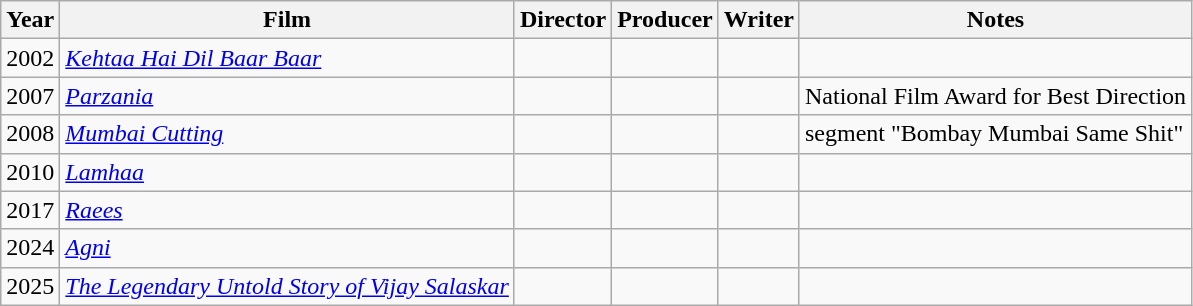<table class="wikitable sortable">
<tr>
<th>Year</th>
<th>Film</th>
<th>Director</th>
<th>Producer</th>
<th>Writer</th>
<th class=unsortable>Notes</th>
</tr>
<tr>
<td>2002</td>
<td><em><a href='#'>Kehtaa Hai Dil Baar Baar</a></em></td>
<td></td>
<td></td>
<td></td>
<td></td>
</tr>
<tr>
<td>2007</td>
<td><em><a href='#'>Parzania</a></em></td>
<td></td>
<td></td>
<td></td>
<td>National Film Award for Best Direction</td>
</tr>
<tr>
<td>2008</td>
<td><em><a href='#'>Mumbai Cutting</a></em></td>
<td></td>
<td></td>
<td></td>
<td>segment "Bombay Mumbai Same Shit"</td>
</tr>
<tr>
<td>2010</td>
<td><em><a href='#'>Lamhaa</a></em></td>
<td></td>
<td></td>
<td></td>
<td></td>
</tr>
<tr>
<td>2017</td>
<td><em><a href='#'>Raees</a></em></td>
<td></td>
<td></td>
<td></td>
<td></td>
</tr>
<tr>
<td>2024</td>
<td><a href='#'><em>Agni</em></a></td>
<td></td>
<td></td>
<td></td>
<td></td>
</tr>
<tr>
<td>2025</td>
<td><em><a href='#'>The Legendary Untold Story of Vijay Salaskar</a></em></td>
<td></td>
<td></td>
<td></td>
<td></td>
</tr>
</table>
